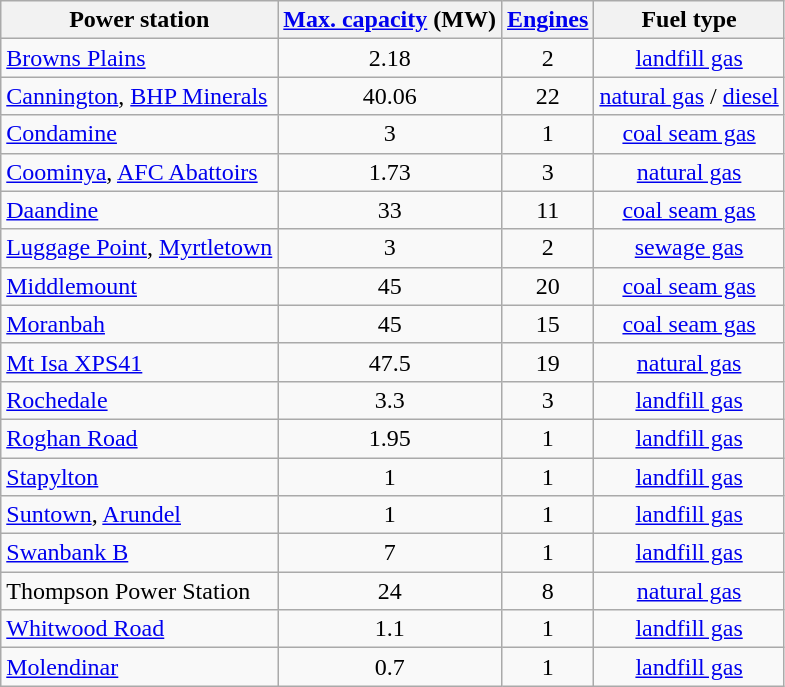<table class="wikitable sortable" style="text-align: center">
<tr>
<th>Power station</th>
<th><a href='#'>Max. capacity</a> (MW)</th>
<th><a href='#'>Engines</a></th>
<th>Fuel type</th>
</tr>
<tr>
<td align="left"><a href='#'>Browns Plains</a></td>
<td>2.18</td>
<td>2</td>
<td><a href='#'>landfill gas</a></td>
</tr>
<tr>
<td align="left"><a href='#'>Cannington</a>, <a href='#'>BHP Minerals</a></td>
<td>40.06</td>
<td>22</td>
<td><a href='#'>natural gas</a> / <a href='#'>diesel</a></td>
</tr>
<tr>
<td align="left"><a href='#'>Condamine</a></td>
<td>3</td>
<td>1</td>
<td><a href='#'>coal seam gas</a></td>
</tr>
<tr>
<td align="left"><a href='#'>Coominya</a>, <a href='#'>AFC Abattoirs</a></td>
<td>1.73</td>
<td>3</td>
<td><a href='#'>natural gas</a></td>
</tr>
<tr>
<td align="left"><a href='#'>Daandine</a></td>
<td>33</td>
<td>11</td>
<td><a href='#'>coal seam gas</a></td>
</tr>
<tr>
<td align="left"><a href='#'>Luggage Point</a>, <a href='#'>Myrtletown</a></td>
<td>3</td>
<td>2</td>
<td><a href='#'>sewage gas</a></td>
</tr>
<tr>
<td align="left"><a href='#'>Middlemount</a></td>
<td>45</td>
<td>20</td>
<td><a href='#'>coal seam gas</a></td>
</tr>
<tr>
<td align="left"><a href='#'>Moranbah</a></td>
<td>45</td>
<td>15</td>
<td><a href='#'>coal seam gas</a></td>
</tr>
<tr>
<td align="left"><a href='#'>Mt Isa XPS41</a></td>
<td>47.5</td>
<td>19</td>
<td><a href='#'>natural gas</a></td>
</tr>
<tr>
<td align="left"><a href='#'>Rochedale</a></td>
<td>3.3</td>
<td>3</td>
<td><a href='#'>landfill gas</a></td>
</tr>
<tr>
<td align="left"><a href='#'>Roghan Road</a></td>
<td>1.95</td>
<td>1</td>
<td><a href='#'>landfill gas</a></td>
</tr>
<tr>
<td align="left"><a href='#'>Stapylton</a></td>
<td>1</td>
<td>1</td>
<td><a href='#'>landfill gas</a></td>
</tr>
<tr>
<td align="left"><a href='#'>Suntown</a>, <a href='#'>Arundel</a></td>
<td>1</td>
<td>1</td>
<td><a href='#'>landfill gas</a></td>
</tr>
<tr>
<td align="left"><a href='#'>Swanbank B</a></td>
<td>7</td>
<td>1</td>
<td><a href='#'>landfill gas</a></td>
</tr>
<tr>
<td align="left">Thompson Power Station</td>
<td>24</td>
<td>8</td>
<td><a href='#'>natural gas</a></td>
</tr>
<tr>
<td align="left"><a href='#'>Whitwood Road</a></td>
<td>1.1</td>
<td>1</td>
<td><a href='#'>landfill gas</a></td>
</tr>
<tr>
<td align="left"><a href='#'>Molendinar</a></td>
<td>0.7</td>
<td>1</td>
<td><a href='#'>landfill gas</a></td>
</tr>
</table>
